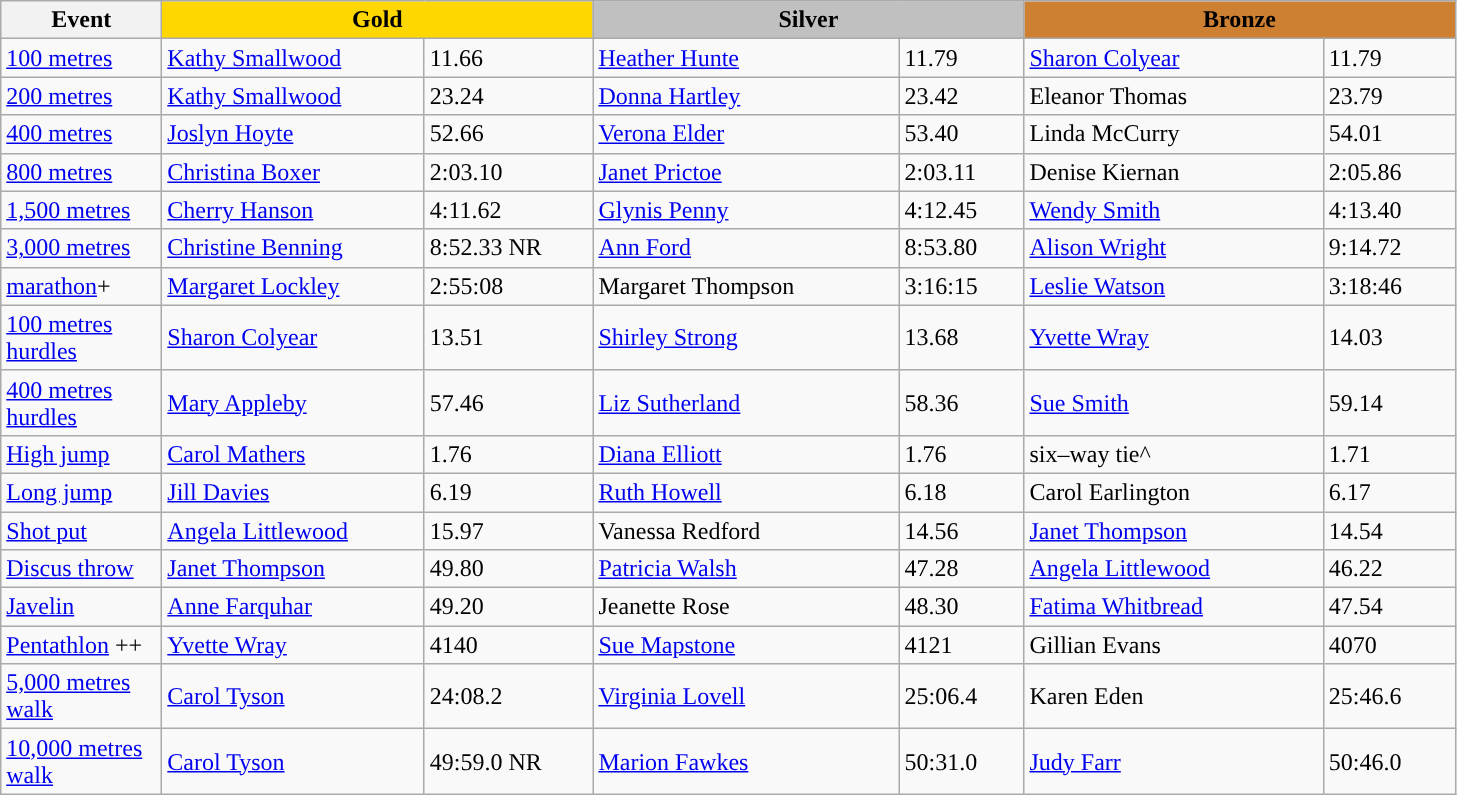<table class="wikitable" style="text-align:left">
<tr>
<th width=100>Event</th>
<th colspan="2" width="280" style="background:gold;">Gold</th>
<th colspan="2" width="280" style="background:silver;">Silver</th>
<th colspan="2" width="280" style="background:#CD7F32;">Bronze</th>
</tr>
<tr>
<td><a href='#'>100 metres</a></td>
<td><a href='#'>Kathy Smallwood</a></td>
<td>11.66</td>
<td><a href='#'>Heather Hunte</a></td>
<td>11.79</td>
<td><a href='#'>Sharon Colyear</a></td>
<td>11.79</td>
</tr>
<tr>
<td><a href='#'>200 metres</a></td>
<td><a href='#'>Kathy Smallwood</a></td>
<td>23.24</td>
<td><a href='#'>Donna Hartley</a></td>
<td>23.42</td>
<td>Eleanor Thomas</td>
<td>23.79</td>
</tr>
<tr>
<td><a href='#'>400 metres</a></td>
<td><a href='#'>Joslyn Hoyte</a></td>
<td>52.66</td>
<td><a href='#'>Verona Elder</a></td>
<td>53.40</td>
<td>Linda McCurry</td>
<td>54.01</td>
</tr>
<tr>
<td><a href='#'>800 metres</a></td>
<td><a href='#'>Christina Boxer</a></td>
<td>2:03.10</td>
<td><a href='#'>Janet Prictoe</a></td>
<td>2:03.11</td>
<td>Denise Kiernan</td>
<td>2:05.86</td>
</tr>
<tr>
<td><a href='#'>1,500 metres</a></td>
<td><a href='#'>Cherry Hanson</a></td>
<td>4:11.62</td>
<td><a href='#'>Glynis Penny</a></td>
<td>4:12.45</td>
<td><a href='#'>Wendy Smith</a></td>
<td>4:13.40</td>
</tr>
<tr>
<td><a href='#'>3,000 metres</a></td>
<td><a href='#'>Christine Benning</a></td>
<td>8:52.33 NR</td>
<td><a href='#'>Ann Ford</a></td>
<td>8:53.80</td>
<td> <a href='#'>Alison Wright</a></td>
<td>9:14.72</td>
</tr>
<tr>
<td><a href='#'>marathon</a>+</td>
<td><a href='#'>Margaret Lockley</a></td>
<td>2:55:08</td>
<td>Margaret Thompson</td>
<td>3:16:15</td>
<td> <a href='#'>Leslie Watson</a></td>
<td>3:18:46</td>
</tr>
<tr>
<td><a href='#'>100 metres hurdles</a></td>
<td><a href='#'>Sharon Colyear</a></td>
<td>13.51</td>
<td><a href='#'>Shirley Strong</a></td>
<td>13.68</td>
<td><a href='#'>Yvette Wray</a></td>
<td>14.03</td>
</tr>
<tr>
<td><a href='#'>400 metres hurdles</a></td>
<td> <a href='#'>Mary Appleby</a></td>
<td>57.46</td>
<td> <a href='#'>Liz Sutherland</a></td>
<td>58.36</td>
<td><a href='#'>Sue Smith</a></td>
<td>59.14</td>
</tr>
<tr>
<td><a href='#'>High jump</a></td>
<td><a href='#'>Carol Mathers</a></td>
<td>1.76</td>
<td><a href='#'>Diana Elliott</a></td>
<td>1.76</td>
<td>six–way tie^</td>
<td>1.71</td>
</tr>
<tr>
<td><a href='#'>Long jump</a></td>
<td><a href='#'>Jill Davies</a></td>
<td>6.19</td>
<td> <a href='#'>Ruth Howell</a></td>
<td>6.18</td>
<td>Carol Earlington</td>
<td>6.17</td>
</tr>
<tr>
<td><a href='#'>Shot put</a></td>
<td><a href='#'>Angela Littlewood</a></td>
<td>15.97</td>
<td>Vanessa Redford</td>
<td>14.56</td>
<td><a href='#'>Janet Thompson</a></td>
<td>14.54</td>
</tr>
<tr>
<td><a href='#'>Discus throw</a></td>
<td><a href='#'>Janet Thompson</a></td>
<td>49.80</td>
<td> <a href='#'>Patricia Walsh</a></td>
<td>47.28</td>
<td><a href='#'>Angela Littlewood</a></td>
<td>46.22</td>
</tr>
<tr>
<td><a href='#'>Javelin</a></td>
<td><a href='#'>Anne Farquhar</a></td>
<td>49.20</td>
<td>Jeanette Rose</td>
<td>48.30</td>
<td><a href='#'>Fatima Whitbread</a></td>
<td>47.54</td>
</tr>
<tr>
<td><a href='#'>Pentathlon</a> ++</td>
<td><a href='#'>Yvette Wray</a></td>
<td>4140</td>
<td><a href='#'>Sue Mapstone</a></td>
<td>4121</td>
<td>Gillian Evans</td>
<td>4070</td>
</tr>
<tr>
<td><a href='#'>5,000 metres walk</a></td>
<td><a href='#'>Carol Tyson</a></td>
<td>24:08.2</td>
<td><a href='#'>Virginia Lovell</a></td>
<td>25:06.4</td>
<td>Karen Eden</td>
<td>25:46.6</td>
</tr>
<tr>
<td><a href='#'>10,000 metres walk</a></td>
<td><a href='#'>Carol Tyson</a></td>
<td>49:59.0 NR</td>
<td><a href='#'>Marion Fawkes</a></td>
<td>50:31.0</td>
<td><a href='#'>Judy Farr</a></td>
<td>50:46.0</td>
</tr>
</table>
